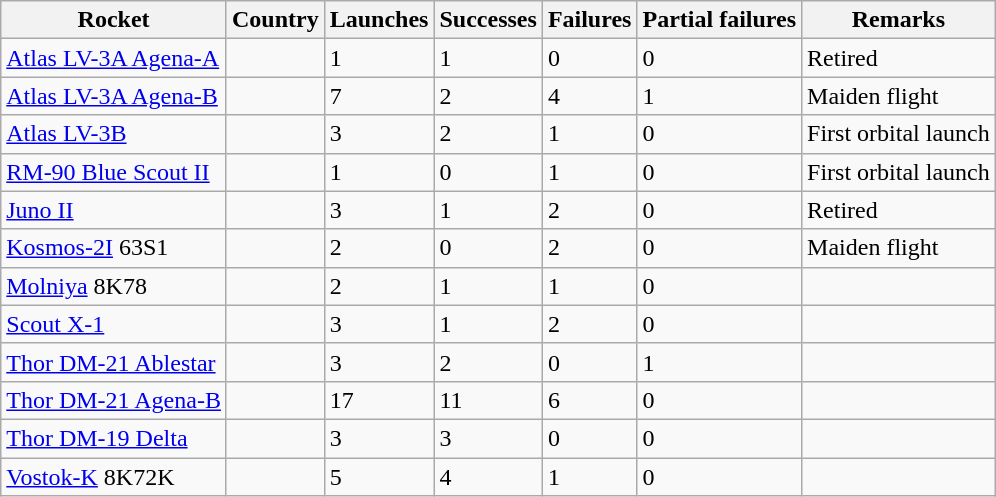<table class="wikitable sortable">
<tr>
<th>Rocket</th>
<th>Country</th>
<th>Launches</th>
<th>Successes</th>
<th>Failures</th>
<th>Partial failures</th>
<th>Remarks</th>
</tr>
<tr>
<td><a href='#'>Atlas LV-3A Agena-A</a></td>
<td></td>
<td>1</td>
<td>1</td>
<td>0</td>
<td>0</td>
<td>Retired</td>
</tr>
<tr>
<td><a href='#'>Atlas LV-3A Agena-B</a></td>
<td></td>
<td>7</td>
<td>2</td>
<td>4</td>
<td>1</td>
<td>Maiden flight</td>
</tr>
<tr>
<td><a href='#'>Atlas LV-3B</a></td>
<td></td>
<td>3</td>
<td>2</td>
<td>1</td>
<td>0</td>
<td>First orbital launch</td>
</tr>
<tr>
<td><a href='#'>RM-90 Blue Scout II</a></td>
<td></td>
<td>1</td>
<td>0</td>
<td>1</td>
<td>0</td>
<td>First orbital launch</td>
</tr>
<tr>
<td><a href='#'>Juno II</a></td>
<td></td>
<td>3</td>
<td>1</td>
<td>2</td>
<td>0</td>
<td>Retired</td>
</tr>
<tr>
<td><a href='#'>Kosmos-2I</a> 63S1</td>
<td></td>
<td>2</td>
<td>0</td>
<td>2</td>
<td>0</td>
<td>Maiden flight</td>
</tr>
<tr>
<td><a href='#'>Molniya</a> 8K78</td>
<td></td>
<td>2</td>
<td>1</td>
<td>1</td>
<td>0</td>
<td></td>
</tr>
<tr>
<td><a href='#'>Scout X-1</a></td>
<td></td>
<td>3</td>
<td>1</td>
<td>2</td>
<td>0</td>
<td></td>
</tr>
<tr>
<td><a href='#'>Thor DM-21 Ablestar</a></td>
<td></td>
<td>3</td>
<td>2</td>
<td>0</td>
<td>1</td>
<td></td>
</tr>
<tr>
<td><a href='#'>Thor DM-21 Agena-B</a></td>
<td></td>
<td>17</td>
<td>11</td>
<td>6</td>
<td>0</td>
<td></td>
</tr>
<tr>
<td><a href='#'>Thor DM-19 Delta</a></td>
<td></td>
<td>3</td>
<td>3</td>
<td>0</td>
<td>0</td>
<td></td>
</tr>
<tr>
<td><a href='#'>Vostok-K</a> 8K72K</td>
<td></td>
<td>5</td>
<td>4</td>
<td>1</td>
<td>0</td>
<td></td>
</tr>
</table>
